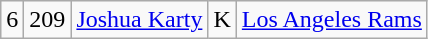<table class="wikitable" style="text-align:center">
<tr>
<td>6</td>
<td>209</td>
<td><a href='#'>Joshua Karty</a></td>
<td>K</td>
<td><a href='#'>Los Angeles Rams</a></td>
</tr>
</table>
